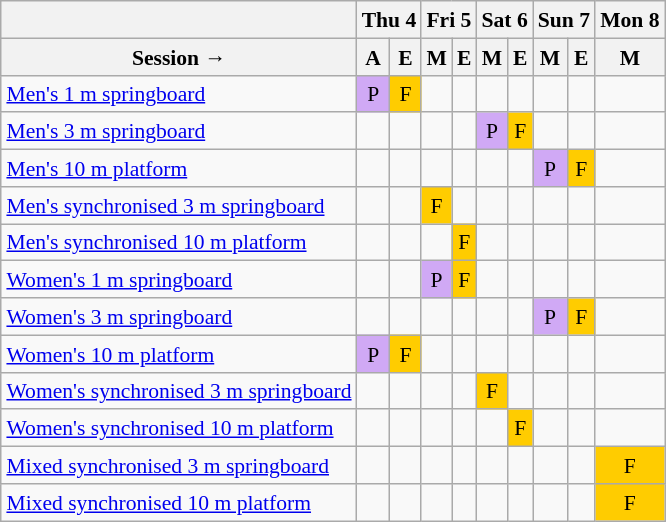<table class="wikitable" style="margin:0.5em auto; font-size:90%; line-height:1.25em; text-align:center;">
<tr>
<th></th>
<th colspan=2>Thu 4</th>
<th colspan=2>Fri 5</th>
<th colspan=2>Sat 6</th>
<th colspan=2>Sun 7</th>
<th>Mon 8</th>
</tr>
<tr>
<th>Session →</th>
<th>A</th>
<th>E</th>
<th>M</th>
<th>E</th>
<th>M</th>
<th>E</th>
<th>M</th>
<th>E</th>
<th>M</th>
</tr>
<tr>
<td align=left><a href='#'>Men's 1 m springboard</a></td>
<td style="background-color:#D0A9F5;">P</td>
<td style="background-color:#FFCC00;">F</td>
<td></td>
<td></td>
<td></td>
<td></td>
<td></td>
<td></td>
<td></td>
</tr>
<tr>
<td align=left><a href='#'>Men's 3 m springboard</a></td>
<td></td>
<td></td>
<td></td>
<td></td>
<td style="background-color:#D0A9F5;">P</td>
<td style="background-color:#FFCC00;">F</td>
<td></td>
<td></td>
<td></td>
</tr>
<tr>
<td align=left><a href='#'>Men's 10 m platform</a></td>
<td></td>
<td></td>
<td></td>
<td></td>
<td></td>
<td></td>
<td style="background-color:#D0A9F5;">P</td>
<td style="background-color:#FFCC00;">F</td>
<td></td>
</tr>
<tr>
<td align=left><a href='#'>Men's synchronised 3 m springboard</a></td>
<td></td>
<td></td>
<td style="background-color:#FFCC00;">F</td>
<td></td>
<td></td>
<td></td>
<td></td>
<td></td>
<td></td>
</tr>
<tr>
<td align=left><a href='#'>Men's synchronised 10 m platform</a></td>
<td></td>
<td></td>
<td></td>
<td style="background-color:#FFCC00;">F</td>
<td></td>
<td></td>
<td></td>
<td></td>
<td></td>
</tr>
<tr>
<td align=left><a href='#'>Women's 1 m springboard</a></td>
<td></td>
<td></td>
<td style="background-color:#D0A9F5;">P</td>
<td style="background-color:#FFCC00;">F</td>
<td></td>
<td></td>
<td></td>
<td></td>
<td></td>
</tr>
<tr>
<td align=left><a href='#'>Women's 3 m springboard</a></td>
<td></td>
<td></td>
<td></td>
<td></td>
<td></td>
<td></td>
<td style="background-color:#D0A9F5;">P</td>
<td style="background-color:#FFCC00;">F</td>
<td></td>
</tr>
<tr>
<td align=left><a href='#'>Women's 10 m platform</a></td>
<td style="background-color:#D0A9F5;">P</td>
<td style="background-color:#FFCC00;">F</td>
<td></td>
<td></td>
<td></td>
<td></td>
<td></td>
<td></td>
<td></td>
</tr>
<tr>
<td align=left><a href='#'>Women's synchronised 3 m springboard</a></td>
<td></td>
<td></td>
<td></td>
<td></td>
<td style="background-color:#FFCC00;">F</td>
<td></td>
<td></td>
<td></td>
<td></td>
</tr>
<tr>
<td align=left><a href='#'>Women's synchronised 10 m platform</a></td>
<td></td>
<td></td>
<td></td>
<td></td>
<td></td>
<td style="background-color:#FFCC00;">F</td>
<td></td>
<td></td>
<td></td>
</tr>
<tr>
<td align=left><a href='#'>Mixed synchronised 3 m springboard</a></td>
<td></td>
<td></td>
<td></td>
<td></td>
<td></td>
<td></td>
<td></td>
<td></td>
<td style="background-color:#FFCC00;">F</td>
</tr>
<tr>
<td align=left><a href='#'>Mixed synchronised 10 m platform</a></td>
<td></td>
<td></td>
<td></td>
<td></td>
<td></td>
<td></td>
<td></td>
<td></td>
<td style="background-color:#FFCC00;">F</td>
</tr>
</table>
